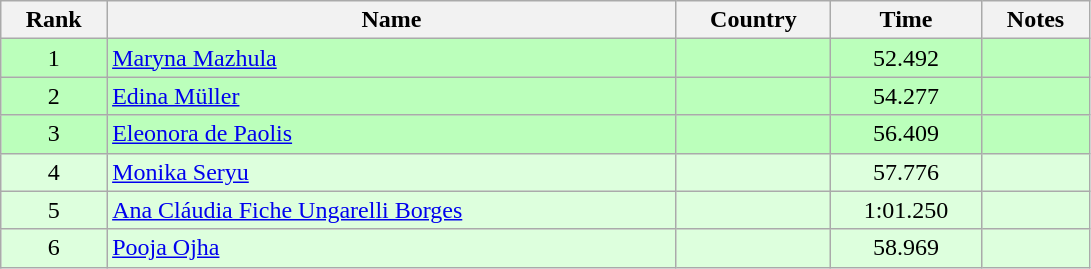<table class="wikitable" style="text-align:center;width: 57.5%">
<tr>
<th>Rank</th>
<th>Name</th>
<th>Country</th>
<th>Time</th>
<th>Notes</th>
</tr>
<tr bgcolor=bbffbb>
<td>1</td>
<td align="left"><a href='#'>Maryna Mazhula</a></td>
<td align="left"></td>
<td>52.492</td>
<td></td>
</tr>
<tr bgcolor=bbffbb>
<td>2</td>
<td align="left"><a href='#'>Edina Müller</a></td>
<td align="left"></td>
<td>54.277</td>
<td></td>
</tr>
<tr bgcolor=bbffbb>
<td>3</td>
<td align="left"><a href='#'>Eleonora de Paolis</a></td>
<td align="left"></td>
<td>56.409</td>
<td></td>
</tr>
<tr bgcolor=ddffdd>
<td>4</td>
<td align="left"><a href='#'>Monika Seryu</a></td>
<td align="left"></td>
<td>57.776</td>
<td></td>
</tr>
<tr bgcolor=ddffdd>
<td>5</td>
<td align="left"><a href='#'>Ana Cláudia Fiche Ungarelli Borges</a></td>
<td align="left"></td>
<td>1:01.250</td>
<td></td>
</tr>
<tr bgcolor=ddffdd>
<td>6</td>
<td align="left"><a href='#'>Pooja Ojha</a></td>
<td align="left"></td>
<td>58.969</td>
<td></td>
</tr>
</table>
